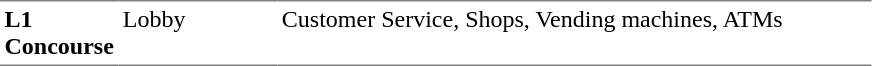<table table border=0 cellspacing=0 cellpadding=3>
<tr>
<td style="border-bottom:solid 1px gray; border-top:solid 1px gray;" valign=top width=50><strong>L1<br>Concourse</strong></td>
<td style="border-bottom:solid 1px gray; border-top:solid 1px gray;" valign=top width=100>Lobby</td>
<td style="border-bottom:solid 1px gray; border-top:solid 1px gray;" valign=top width=390>Customer Service, Shops, Vending machines, ATMs</td>
</tr>
</table>
